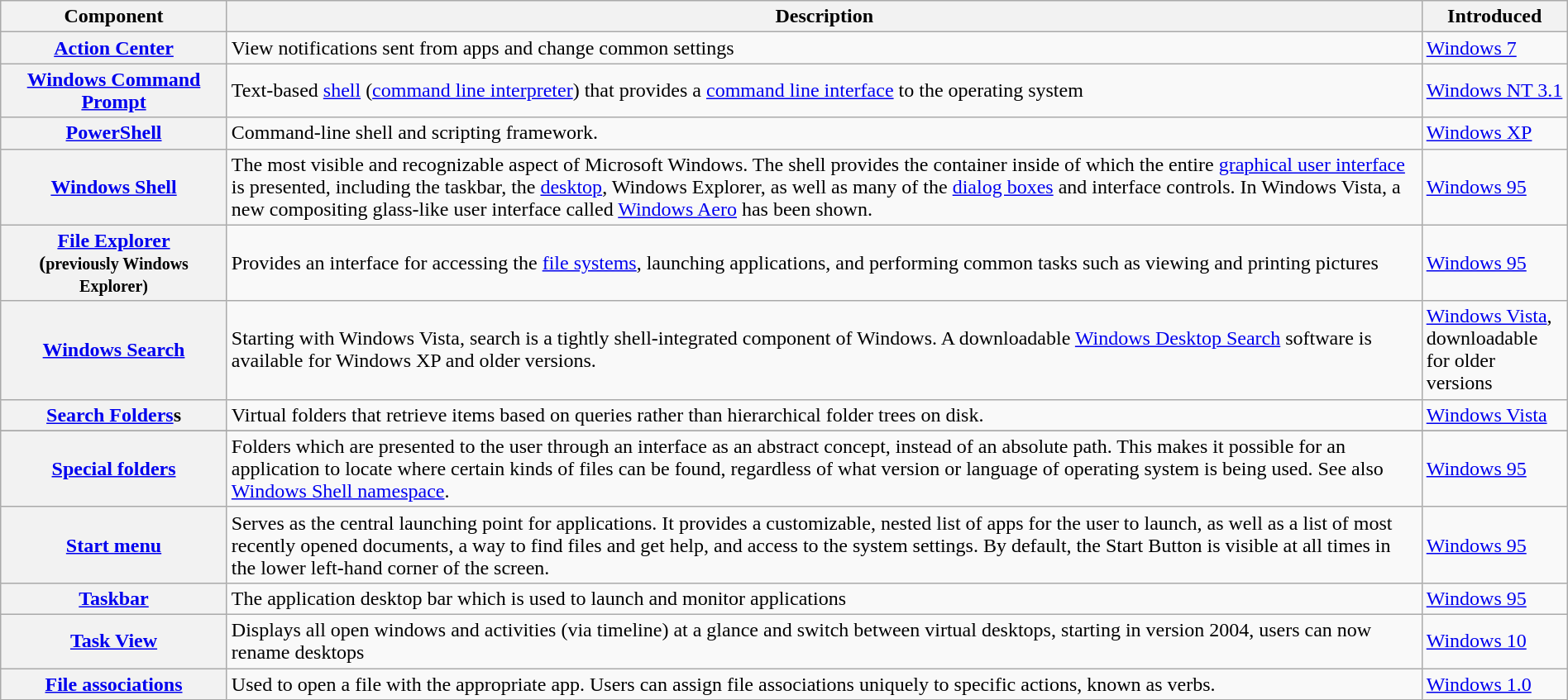<table class="wikitable" width=100%>
<tr>
<th width="175" scope="col">Component</th>
<th scope="col">Description</th>
<th width="110" scope="col">Introduced</th>
</tr>
<tr>
<th><a href='#'>Action Center</a></th>
<td>View notifications sent from apps and change common settings</td>
<td><a href='#'>Windows 7</a></td>
</tr>
<tr>
<th scope="row"><a href='#'>Windows Command Prompt</a></th>
<td>Text-based <a href='#'>shell</a> (<a href='#'>command line interpreter</a>) that provides a <a href='#'>command line interface</a> to the operating system</td>
<td><a href='#'>Windows NT 3.1</a></td>
</tr>
<tr>
<th scope="row"><a href='#'>PowerShell</a></th>
<td>Command-line shell and scripting framework.</td>
<td><a href='#'>Windows XP</a></td>
</tr>
<tr>
<th scope="row"><a href='#'>Windows Shell</a></th>
<td>The most visible and recognizable aspect of Microsoft Windows. The shell provides the container inside of which the entire <a href='#'>graphical user interface</a> is presented, including the taskbar, the <a href='#'>desktop</a>, Windows Explorer, as well as many of the <a href='#'>dialog boxes</a> and interface controls. In Windows Vista, a new compositing glass-like user interface called <a href='#'>Windows Aero</a> has been shown.</td>
<td><a href='#'>Windows 95</a></td>
</tr>
<tr>
<th scope="row"><a href='#'>File Explorer</a><br>(<small>previously Windows Explorer)</small></th>
<td>Provides an interface for accessing the <a href='#'>file systems</a>, launching applications, and performing common tasks such as viewing and printing pictures</td>
<td><a href='#'>Windows 95</a></td>
</tr>
<tr>
<th scope="row"><a href='#'>Windows Search</a></th>
<td>Starting with Windows Vista, search is a tightly shell-integrated component of Windows. A downloadable <a href='#'>Windows Desktop Search</a> software is available for Windows XP and older versions.</td>
<td><a href='#'>Windows Vista</a>, downloadable for older versions</td>
</tr>
<tr>
<th scope="row"><a href='#'>Search Folders</a>s</th>
<td>Virtual folders that retrieve items based on queries rather than hierarchical folder trees on disk.</td>
<td><a href='#'>Windows Vista</a></td>
</tr>
<tr>
</tr>
<tr>
<th scope="row"><a href='#'>Special folders</a></th>
<td>Folders which are presented to the user through an interface as an abstract concept, instead of an absolute path. This makes it possible for an application to locate where certain kinds of files can be found, regardless of what version or language of operating system is being used.  See also <a href='#'>Windows Shell namespace</a>.</td>
<td><a href='#'>Windows 95</a></td>
</tr>
<tr>
<th scope="row"><a href='#'>Start menu</a></th>
<td>Serves as the central launching point for applications. It provides a customizable, nested list of apps for the user to launch, as well as a list of most recently opened documents, a way to find files and get help, and access to the system settings. By default, the Start Button is visible at all times in the lower left-hand corner of the screen.</td>
<td><a href='#'>Windows 95</a></td>
</tr>
<tr>
<th scope="row"><a href='#'>Taskbar</a></th>
<td>The application desktop bar which is used to launch and monitor applications</td>
<td><a href='#'>Windows 95</a></td>
</tr>
<tr>
<th><a href='#'>Task View</a></th>
<td>Displays all open windows and activities (via timeline) at a glance and switch between virtual desktops, starting in version 2004, users can now rename desktops</td>
<td><a href='#'>Windows 10</a></td>
</tr>
<tr>
<th scope="row"><a href='#'>File associations</a></th>
<td>Used to open a file with the appropriate app. Users can assign file associations uniquely to specific actions, known as verbs.</td>
<td><a href='#'>Windows 1.0</a></td>
</tr>
</table>
